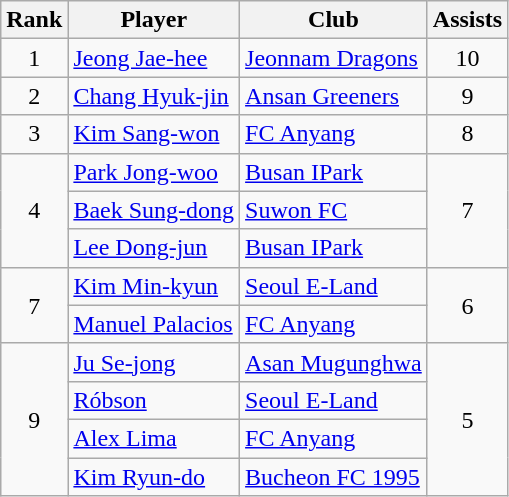<table class=wikitable>
<tr>
<th>Rank</th>
<th>Player</th>
<th>Club</th>
<th>Assists</th>
</tr>
<tr>
<td align=center>1</td>
<td> <a href='#'>Jeong Jae-hee</a></td>
<td><a href='#'>Jeonnam Dragons</a></td>
<td align=center>10</td>
</tr>
<tr>
<td align=center>2</td>
<td> <a href='#'>Chang Hyuk-jin</a></td>
<td><a href='#'>Ansan Greeners</a></td>
<td align=center>9</td>
</tr>
<tr>
<td align=center>3</td>
<td> <a href='#'>Kim Sang-won</a></td>
<td><a href='#'>FC Anyang</a></td>
<td align=center>8</td>
</tr>
<tr>
<td align=center rowspan=3>4</td>
<td> <a href='#'>Park Jong-woo</a></td>
<td><a href='#'>Busan IPark</a></td>
<td align=center rowspan=3>7</td>
</tr>
<tr>
<td> <a href='#'>Baek Sung-dong</a></td>
<td><a href='#'>Suwon FC</a></td>
</tr>
<tr>
<td> <a href='#'>Lee Dong-jun</a></td>
<td><a href='#'>Busan IPark</a></td>
</tr>
<tr>
<td align=center rowspan=2>7</td>
<td> <a href='#'>Kim Min-kyun</a></td>
<td><a href='#'>Seoul E-Land</a></td>
<td align=center rowspan=2>6</td>
</tr>
<tr>
<td> <a href='#'>Manuel Palacios</a></td>
<td><a href='#'>FC Anyang</a></td>
</tr>
<tr>
<td align=center rowspan=4>9</td>
<td> <a href='#'>Ju Se-jong</a></td>
<td><a href='#'>Asan Mugunghwa</a></td>
<td align=center rowspan=4>5</td>
</tr>
<tr>
<td> <a href='#'>Róbson</a></td>
<td><a href='#'>Seoul E-Land</a></td>
</tr>
<tr>
<td> <a href='#'>Alex Lima</a></td>
<td><a href='#'>FC Anyang</a></td>
</tr>
<tr>
<td> <a href='#'>Kim Ryun-do</a></td>
<td><a href='#'>Bucheon FC 1995</a></td>
</tr>
</table>
